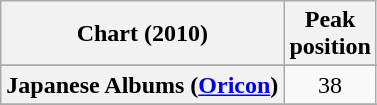<table class="wikitable sortable plainrowheaders" style="text-align:center">
<tr>
<th scope="col">Chart (2010)</th>
<th scope="col">Peak<br> position</th>
</tr>
<tr>
</tr>
<tr>
</tr>
<tr>
</tr>
<tr>
</tr>
<tr>
</tr>
<tr>
</tr>
<tr>
</tr>
<tr>
<th scope="row">Japanese Albums (<a href='#'>Oricon</a>)</th>
<td>38</td>
</tr>
<tr>
</tr>
<tr>
</tr>
<tr>
</tr>
<tr>
</tr>
<tr>
</tr>
<tr>
</tr>
<tr>
</tr>
<tr>
</tr>
</table>
